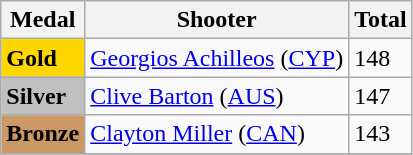<table class="wikitable">
<tr>
<th>Medal</th>
<th>Shooter</th>
<th>Total</th>
</tr>
<tr>
<td rowspan="1" bgcolor="gold"><strong>Gold</strong></td>
<td> <a href='#'>Georgios Achilleos</a> (<a href='#'>CYP</a>)</td>
<td>148</td>
</tr>
<tr>
<td rowspan="1" bgcolor="silver"><strong>Silver</strong></td>
<td> <a href='#'>Clive Barton</a> (<a href='#'>AUS</a>)</td>
<td>147</td>
</tr>
<tr>
<td rowspan="1" bgcolor="cc9966"><strong>Bronze</strong></td>
<td> <a href='#'>Clayton Miller</a> (<a href='#'>CAN</a>)</td>
<td>143</td>
</tr>
<tr>
</tr>
</table>
